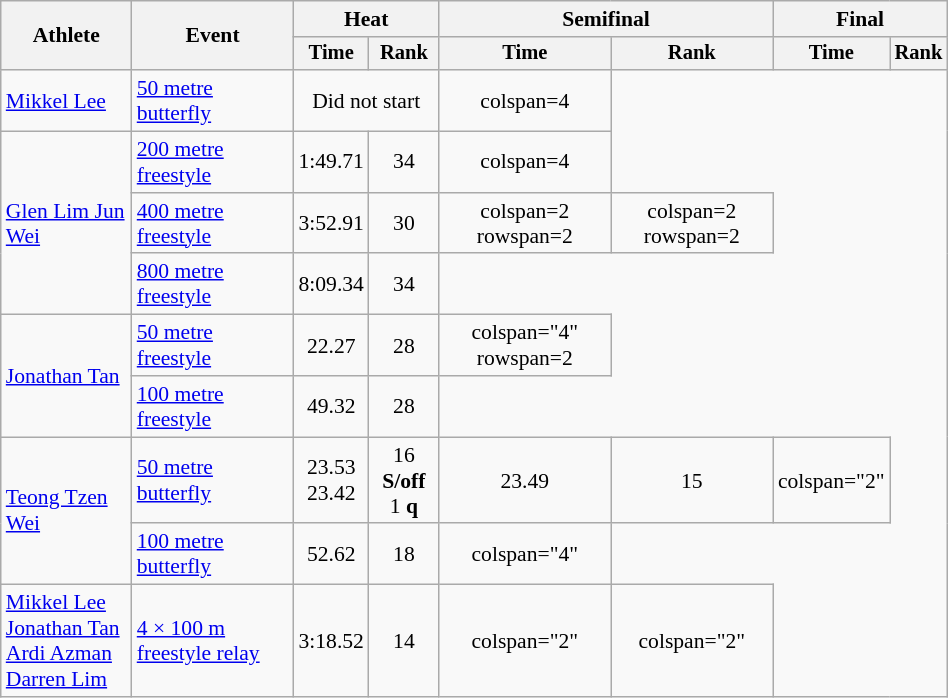<table class="wikitable" style="text-align:center; font-size:90%; width:50%;">
<tr>
<th rowspan="2">Athlete</th>
<th rowspan="2">Event</th>
<th colspan="2">Heat</th>
<th colspan="2">Semifinal</th>
<th colspan="2">Final</th>
</tr>
<tr style="font-size:95%">
<th>Time</th>
<th>Rank</th>
<th>Time</th>
<th>Rank</th>
<th>Time</th>
<th>Rank</th>
</tr>
<tr align=center>
<td align=left><a href='#'>Mikkel Lee</a></td>
<td align=left><a href='#'>50 metre butterfly</a></td>
<td colspan=2>Did not start</td>
<td>colspan=4   </td>
</tr>
<tr align=center>
<td align=left rowspan=3><a href='#'>Glen Lim Jun Wei</a></td>
<td align=left><a href='#'>200 metre freestyle</a></td>
<td>1:49.71</td>
<td>34</td>
<td>colspan=4   </td>
</tr>
<tr align=center>
<td align=left><a href='#'>400 metre freestyle</a></td>
<td>3:52.91</td>
<td>30</td>
<td>colspan=2 rowspan=2  </td>
<td>colspan=2 rowspan=2 </td>
</tr>
<tr align=center>
<td align=left><a href='#'>800 metre freestyle</a></td>
<td>8:09.34</td>
<td>34</td>
</tr>
<tr align=center>
<td align=left rowspan=2><a href='#'>Jonathan Tan</a></td>
<td align=left><a href='#'>50 metre freestyle</a></td>
<td>22.27</td>
<td>28</td>
<td>colspan="4" rowspan=2  </td>
</tr>
<tr align=center>
<td align=left><a href='#'>100 metre freestyle</a></td>
<td>49.32</td>
<td>28</td>
</tr>
<tr align=center>
<td align=left rowspan=2><a href='#'>Teong Tzen Wei</a></td>
<td align=left><a href='#'>50 metre butterfly</a></td>
<td>23.53<br>23.42</td>
<td>16 <strong>S/off</strong><br>1 <strong>q</strong></td>
<td>23.49</td>
<td>15</td>
<td>colspan="2" </td>
</tr>
<tr align=center>
<td align=left><a href='#'>100 metre butterfly</a></td>
<td>52.62</td>
<td>18</td>
<td>colspan="4"  </td>
</tr>
<tr align=center>
<td align=left><a href='#'>Mikkel Lee</a><br><a href='#'>Jonathan Tan</a><br><a href='#'>Ardi Azman</a><br><a href='#'>Darren Lim</a></td>
<td align=left><a href='#'>4 × 100 m freestyle relay</a></td>
<td>3:18.52</td>
<td>14</td>
<td>colspan="2"  </td>
<td>colspan="2"  </td>
</tr>
</table>
